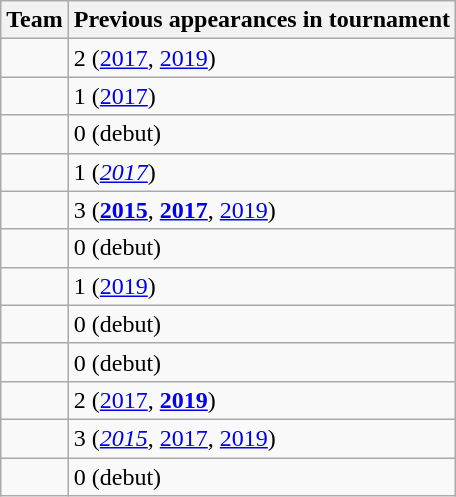<table class="wikitable sortable">
<tr>
<th>Team</th>
<th>Previous appearances in tournament</th>
</tr>
<tr>
<td></td>
<td>2 (<a href='#'>2017</a>, <a href='#'>2019</a>)</td>
</tr>
<tr>
<td></td>
<td>1 (<a href='#'>2017</a>)</td>
</tr>
<tr>
<td></td>
<td>0 (debut)</td>
</tr>
<tr>
<td></td>
<td>1 (<em><a href='#'>2017</a></em>)</td>
</tr>
<tr>
<td></td>
<td>3 (<strong><a href='#'>2015</a></strong>, <strong><a href='#'>2017</a></strong>, <a href='#'>2019</a>)</td>
</tr>
<tr>
<td></td>
<td>0 (debut)</td>
</tr>
<tr>
<td></td>
<td>1 (<a href='#'>2019</a>)</td>
</tr>
<tr>
<td></td>
<td>0 (debut)</td>
</tr>
<tr>
<td></td>
<td>0 (debut)</td>
</tr>
<tr>
<td></td>
<td>2 (<a href='#'>2017</a>, <strong><a href='#'>2019</a></strong>)</td>
</tr>
<tr>
<td></td>
<td>3 (<em><a href='#'>2015</a></em>, <a href='#'>2017</a>, <a href='#'>2019</a>)</td>
</tr>
<tr>
<td></td>
<td>0 (debut)</td>
</tr>
</table>
